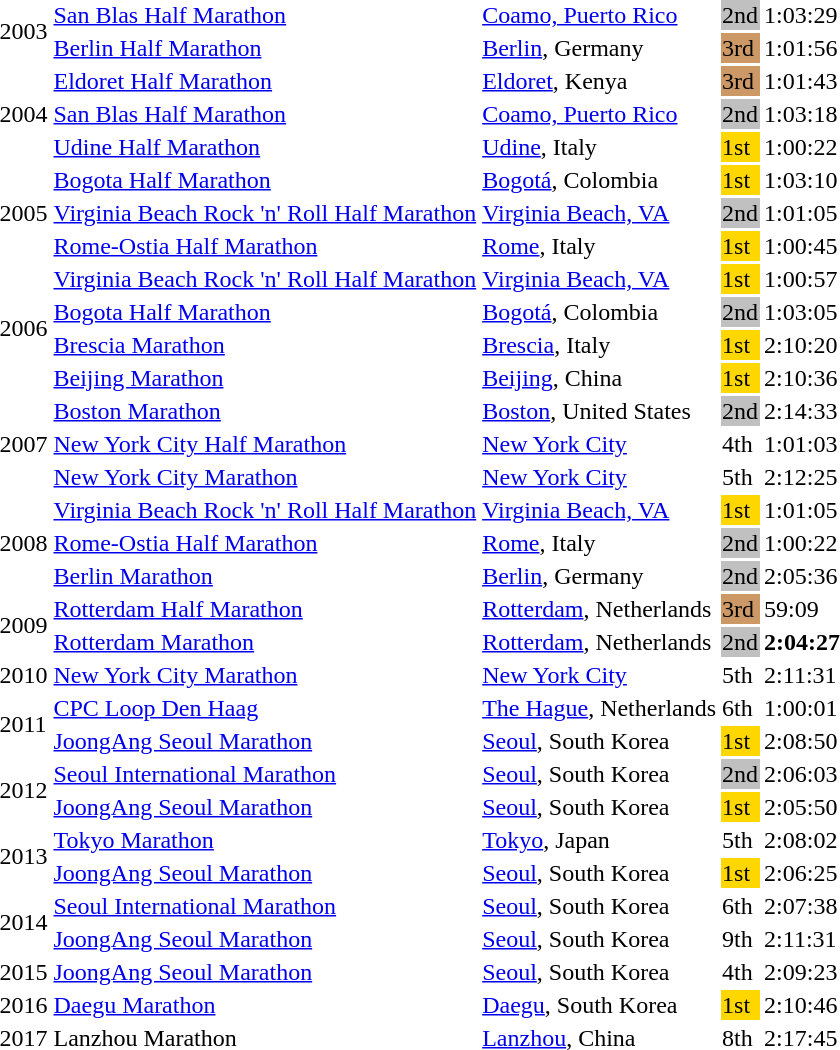<table>
<tr>
<td rowspan=2>2003</td>
<td><a href='#'>San Blas Half Marathon</a></td>
<td><a href='#'>Coamo, Puerto Rico</a></td>
<td bgcolor="silver">2nd</td>
<td>1:03:29</td>
</tr>
<tr>
<td><a href='#'>Berlin Half Marathon</a></td>
<td><a href='#'>Berlin</a>, Germany</td>
<td bgcolor="cc9966">3rd</td>
<td>1:01:56</td>
</tr>
<tr>
<td rowspan=3>2004</td>
<td><a href='#'>Eldoret Half Marathon</a></td>
<td><a href='#'>Eldoret</a>, Kenya</td>
<td bgcolor="cc9966">3rd</td>
<td>1:01:43</td>
</tr>
<tr>
<td><a href='#'>San Blas Half Marathon</a></td>
<td><a href='#'>Coamo, Puerto Rico</a></td>
<td bgcolor="silver">2nd</td>
<td>1:03:18</td>
</tr>
<tr>
<td><a href='#'>Udine Half Marathon</a></td>
<td><a href='#'>Udine</a>, Italy</td>
<td bgcolor="gold">1st</td>
<td>1:00:22</td>
</tr>
<tr>
<td rowspan=3>2005</td>
<td><a href='#'>Bogota Half Marathon</a></td>
<td><a href='#'>Bogotá</a>, Colombia</td>
<td bgcolor="gold">1st</td>
<td>1:03:10</td>
</tr>
<tr>
<td><a href='#'>Virginia Beach Rock 'n' Roll Half Marathon</a></td>
<td><a href='#'>Virginia Beach, VA</a></td>
<td bgcolor="silver">2nd</td>
<td>1:01:05</td>
</tr>
<tr>
<td><a href='#'>Rome-Ostia Half Marathon</a></td>
<td><a href='#'>Rome</a>, Italy</td>
<td bgcolor="gold">1st</td>
<td>1:00:45</td>
</tr>
<tr>
<td rowspan=4>2006</td>
<td><a href='#'>Virginia Beach Rock 'n' Roll Half Marathon</a></td>
<td><a href='#'>Virginia Beach, VA</a></td>
<td bgcolor="gold">1st</td>
<td>1:00:57</td>
</tr>
<tr>
<td><a href='#'>Bogota Half Marathon</a></td>
<td><a href='#'>Bogotá</a>, Colombia</td>
<td bgcolor="silver">2nd</td>
<td>1:03:05</td>
</tr>
<tr>
<td><a href='#'>Brescia Marathon</a></td>
<td><a href='#'>Brescia</a>, Italy</td>
<td bgcolor="gold">1st</td>
<td>2:10:20</td>
</tr>
<tr>
<td><a href='#'>Beijing Marathon</a></td>
<td><a href='#'>Beijing</a>, China</td>
<td bgcolor="gold">1st</td>
<td>2:10:36</td>
</tr>
<tr>
<td rowspan=3>2007</td>
<td><a href='#'>Boston Marathon</a></td>
<td><a href='#'>Boston</a>, United States</td>
<td bgcolor="silver">2nd</td>
<td>2:14:33</td>
</tr>
<tr>
<td><a href='#'>New York City Half Marathon</a></td>
<td><a href='#'>New York City</a></td>
<td>4th</td>
<td>1:01:03</td>
</tr>
<tr>
<td><a href='#'>New York City Marathon</a></td>
<td><a href='#'>New York City</a></td>
<td>5th</td>
<td>2:12:25</td>
</tr>
<tr>
<td rowspan=3>2008</td>
<td><a href='#'>Virginia Beach Rock 'n' Roll Half Marathon</a></td>
<td><a href='#'>Virginia Beach, VA</a></td>
<td bgcolor="gold">1st</td>
<td>1:01:05</td>
</tr>
<tr>
<td><a href='#'>Rome-Ostia Half Marathon</a></td>
<td><a href='#'>Rome</a>, Italy</td>
<td bgcolor="silver">2nd</td>
<td>1:00:22</td>
</tr>
<tr>
<td><a href='#'>Berlin Marathon</a></td>
<td><a href='#'>Berlin</a>, Germany</td>
<td bgcolor="silver">2nd</td>
<td>2:05:36</td>
</tr>
<tr>
<td rowspan=2>2009</td>
<td><a href='#'>Rotterdam Half Marathon</a></td>
<td><a href='#'>Rotterdam</a>, Netherlands</td>
<td bgcolor="cc9966">3rd</td>
<td>59:09</td>
</tr>
<tr>
<td><a href='#'>Rotterdam Marathon</a></td>
<td><a href='#'>Rotterdam</a>, Netherlands</td>
<td bgcolor="silver">2nd</td>
<td><strong>2:04:27</strong></td>
</tr>
<tr>
<td>2010</td>
<td><a href='#'>New York City Marathon</a></td>
<td><a href='#'>New York City</a></td>
<td>5th</td>
<td>2:11:31</td>
</tr>
<tr>
<td rowspan=2>2011</td>
<td><a href='#'>CPC Loop Den Haag</a></td>
<td><a href='#'>The Hague</a>, Netherlands</td>
<td>6th</td>
<td>1:00:01</td>
</tr>
<tr>
<td><a href='#'>JoongAng Seoul Marathon</a></td>
<td><a href='#'>Seoul</a>, South Korea</td>
<td bgcolor=gold>1st</td>
<td>2:08:50</td>
</tr>
<tr>
<td rowspan=2>2012</td>
<td><a href='#'>Seoul International Marathon</a></td>
<td><a href='#'>Seoul</a>, South Korea</td>
<td bgcolor="silver">2nd</td>
<td>2:06:03</td>
</tr>
<tr>
<td><a href='#'>JoongAng Seoul Marathon</a></td>
<td><a href='#'>Seoul</a>, South Korea</td>
<td bgcolor=gold>1st</td>
<td>2:05:50</td>
</tr>
<tr>
<td rowspan=2>2013</td>
<td><a href='#'>Tokyo Marathon</a></td>
<td><a href='#'>Tokyo</a>, Japan</td>
<td>5th</td>
<td>2:08:02</td>
</tr>
<tr>
<td><a href='#'>JoongAng Seoul Marathon</a></td>
<td><a href='#'>Seoul</a>, South Korea</td>
<td bgcolor=gold>1st</td>
<td>2:06:25</td>
</tr>
<tr>
<td rowspan=2>2014</td>
<td><a href='#'>Seoul International Marathon</a></td>
<td><a href='#'>Seoul</a>, South Korea</td>
<td>6th</td>
<td>2:07:38</td>
</tr>
<tr>
<td><a href='#'>JoongAng Seoul Marathon</a></td>
<td><a href='#'>Seoul</a>, South Korea</td>
<td>9th</td>
<td>2:11:31</td>
</tr>
<tr>
<td>2015</td>
<td><a href='#'>JoongAng Seoul Marathon</a></td>
<td><a href='#'>Seoul</a>, South Korea</td>
<td>4th</td>
<td>2:09:23</td>
</tr>
<tr>
<td>2016</td>
<td><a href='#'>Daegu Marathon</a></td>
<td><a href='#'>Daegu</a>, South Korea</td>
<td bgcolor="gold">1st</td>
<td>2:10:46</td>
</tr>
<tr>
<td>2017</td>
<td>Lanzhou Marathon</td>
<td><a href='#'>Lanzhou</a>, China</td>
<td>8th</td>
<td>2:17:45</td>
</tr>
</table>
